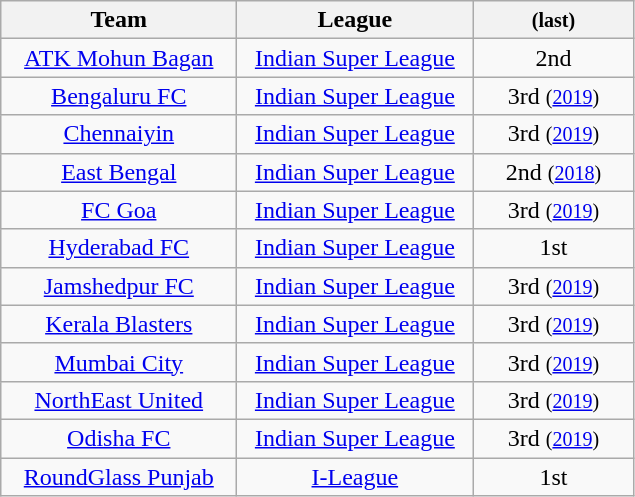<table class="wikitable plainrowheaders" style="text-align:center">
<tr>
<th scope="col" style="width:150px">Team</th>
<th scope="col" style="width:150px">League</th>
<th scope="col" style="width:100px"> <small>(last)</small></th>
</tr>
<tr>
<td><a href='#'>ATK Mohun Bagan</a></td>
<td><a href='#'>Indian Super League</a></td>
<td>2nd </td>
</tr>
<tr>
<td><a href='#'>Bengaluru FC</a></td>
<td><a href='#'>Indian Super League</a></td>
<td>3rd <small>(<a href='#'>2019</a>)</small></td>
</tr>
<tr>
<td><a href='#'>Chennaiyin</a></td>
<td><a href='#'>Indian Super League</a></td>
<td>3rd <small>(<a href='#'>2019</a>)</small></td>
</tr>
<tr>
<td><a href='#'>East Bengal</a></td>
<td><a href='#'>Indian Super League</a></td>
<td>2nd <small>(<a href='#'>2018</a>)</small></td>
</tr>
<tr>
<td><a href='#'>FC Goa</a></td>
<td><a href='#'>Indian Super League</a></td>
<td>3rd <small>(<a href='#'>2019</a>)</small></td>
</tr>
<tr>
<td><a href='#'>Hyderabad FC</a></td>
<td><a href='#'>Indian Super League</a></td>
<td>1st</td>
</tr>
<tr>
<td><a href='#'>Jamshedpur FC</a></td>
<td><a href='#'>Indian Super League</a></td>
<td>3rd <small>(<a href='#'>2019</a>)</small></td>
</tr>
<tr>
<td><a href='#'>Kerala Blasters</a></td>
<td><a href='#'>Indian Super League</a></td>
<td>3rd <small>(<a href='#'>2019</a>)</small></td>
</tr>
<tr>
<td><a href='#'>Mumbai City</a></td>
<td><a href='#'>Indian Super League</a></td>
<td>3rd <small>(<a href='#'>2019</a>)</small></td>
</tr>
<tr>
<td><a href='#'>NorthEast United</a></td>
<td><a href='#'>Indian Super League</a></td>
<td>3rd <small>(<a href='#'>2019</a>)</small></td>
</tr>
<tr>
<td><a href='#'>Odisha FC</a></td>
<td><a href='#'>Indian Super League</a></td>
<td>3rd <small>(<a href='#'>2019</a>)</small></td>
</tr>
<tr>
<td><a href='#'>RoundGlass Punjab</a></td>
<td><a href='#'>I-League</a></td>
<td>1st</td>
</tr>
</table>
